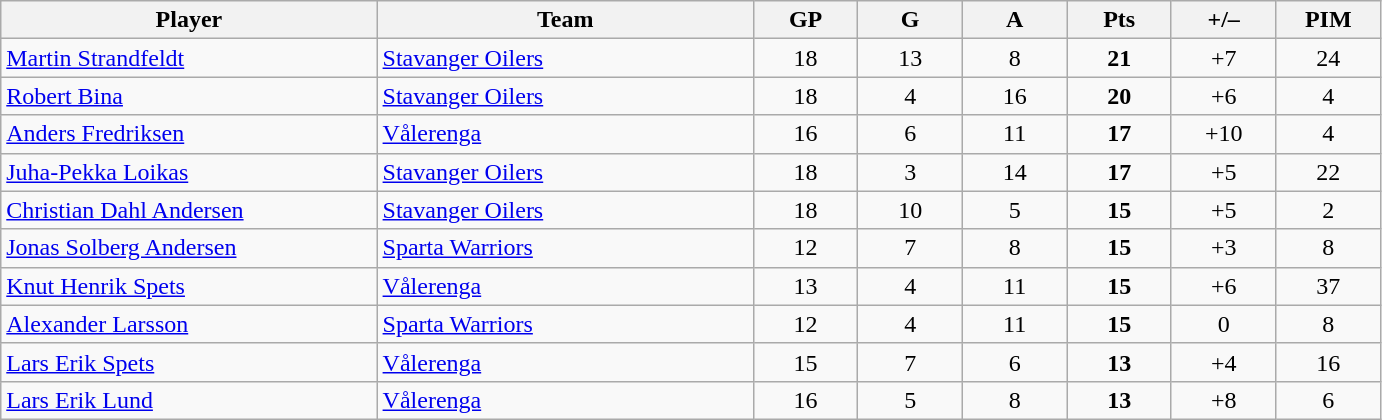<table class="wikitable sortable" style="text-align:center">
<tr>
<th width="18%">Player</th>
<th width="18%">Team</th>
<th width="5%">GP</th>
<th width="5%">G</th>
<th width="5%">A</th>
<th width="5%">Pts</th>
<th width="5%">+/–</th>
<th width="5%">PIM</th>
</tr>
<tr>
<td align=left> <a href='#'>Martin Strandfeldt</a></td>
<td align=left><a href='#'>Stavanger Oilers</a></td>
<td>18</td>
<td>13</td>
<td>8</td>
<td><strong>21</strong></td>
<td>+7</td>
<td>24</td>
</tr>
<tr>
<td align=left> <a href='#'>Robert Bina</a></td>
<td align=left><a href='#'>Stavanger Oilers</a></td>
<td>18</td>
<td>4</td>
<td>16</td>
<td><strong>20</strong></td>
<td>+6</td>
<td>4</td>
</tr>
<tr>
<td align=left> <a href='#'>Anders Fredriksen</a></td>
<td align=left><a href='#'>Vålerenga</a></td>
<td>16</td>
<td>6</td>
<td>11</td>
<td><strong>17</strong></td>
<td>+10</td>
<td>4</td>
</tr>
<tr>
<td align=left> <a href='#'>Juha-Pekka Loikas</a></td>
<td align=left><a href='#'>Stavanger Oilers</a></td>
<td>18</td>
<td>3</td>
<td>14</td>
<td><strong>17</strong></td>
<td>+5</td>
<td>22</td>
</tr>
<tr>
<td align=left> <a href='#'>Christian Dahl Andersen</a></td>
<td align=left><a href='#'>Stavanger Oilers</a></td>
<td>18</td>
<td>10</td>
<td>5</td>
<td><strong>15</strong></td>
<td>+5</td>
<td>2</td>
</tr>
<tr>
<td align=left> <a href='#'>Jonas Solberg Andersen</a></td>
<td align=left><a href='#'>Sparta Warriors</a></td>
<td>12</td>
<td>7</td>
<td>8</td>
<td><strong>15</strong></td>
<td>+3</td>
<td>8</td>
</tr>
<tr>
<td align=left> <a href='#'>Knut Henrik Spets</a></td>
<td align=left><a href='#'>Vålerenga</a></td>
<td>13</td>
<td>4</td>
<td>11</td>
<td><strong>15</strong></td>
<td>+6</td>
<td>37</td>
</tr>
<tr>
<td align=left> <a href='#'>Alexander Larsson</a></td>
<td align=left><a href='#'>Sparta Warriors</a></td>
<td>12</td>
<td>4</td>
<td>11</td>
<td><strong>15</strong></td>
<td>0</td>
<td>8</td>
</tr>
<tr>
<td align=left> <a href='#'>Lars Erik Spets</a></td>
<td align=left><a href='#'>Vålerenga</a></td>
<td>15</td>
<td>7</td>
<td>6</td>
<td><strong>13</strong></td>
<td>+4</td>
<td>16</td>
</tr>
<tr>
<td align=left> <a href='#'>Lars Erik Lund</a></td>
<td align=left><a href='#'>Vålerenga</a></td>
<td>16</td>
<td>5</td>
<td>8</td>
<td><strong>13</strong></td>
<td>+8</td>
<td>6</td>
</tr>
</table>
